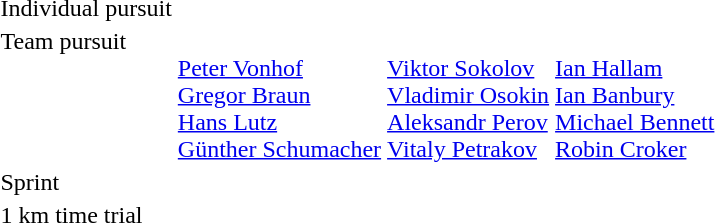<table>
<tr>
<td>Individual pursuit<br></td>
<td></td>
<td></td>
<td></td>
</tr>
<tr valign="top">
<td>Team pursuit<br></td>
<td><br><a href='#'>Peter Vonhof</a><br><a href='#'>Gregor Braun</a><br><a href='#'>Hans Lutz</a><br><a href='#'>Günther Schumacher</a></td>
<td><br><a href='#'>Viktor Sokolov</a><br><a href='#'>Vladimir Osokin</a><br><a href='#'>Aleksandr Perov</a><br><a href='#'>Vitaly Petrakov</a></td>
<td><br><a href='#'>Ian Hallam</a><br><a href='#'>Ian Banbury</a><br><a href='#'>Michael Bennett</a><br><a href='#'>Robin Croker</a></td>
</tr>
<tr>
<td>Sprint<br></td>
<td></td>
<td></td>
<td></td>
</tr>
<tr>
<td>1 km time trial<br></td>
<td></td>
<td></td>
<td></td>
</tr>
</table>
